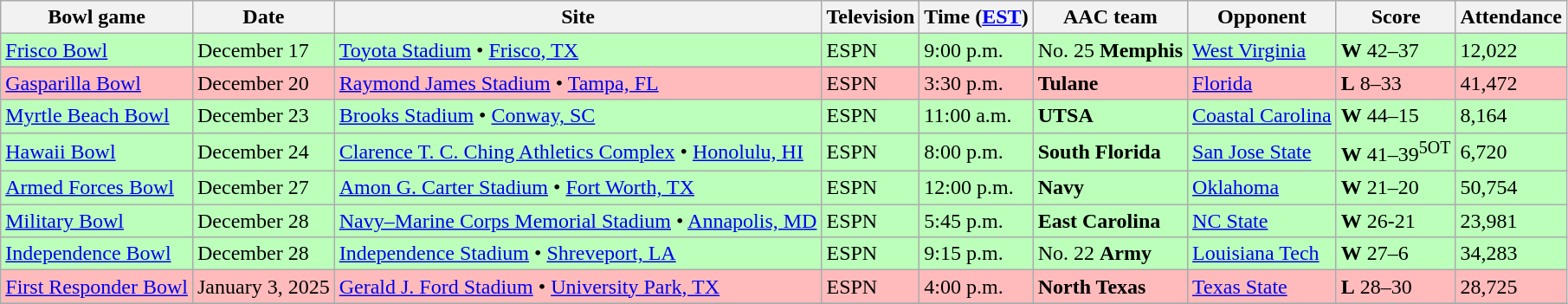<table class="wikitable">
<tr>
<th>Bowl game</th>
<th>Date</th>
<th>Site</th>
<th>Television</th>
<th>Time (<a href='#'>EST</a>)</th>
<th>AAC team</th>
<th>Opponent</th>
<th>Score</th>
<th>Attendance</th>
</tr>
<tr style="background:#bfb;">
<td><a href='#'>Frisco Bowl</a></td>
<td>December 17</td>
<td><a href='#'>Toyota Stadium</a> • <a href='#'>Frisco, TX</a></td>
<td>ESPN</td>
<td>9:00 p.m.</td>
<td>No. 25 <strong>Memphis</strong></td>
<td><a href='#'>West Virginia</a></td>
<td><strong>W</strong> 42–37</td>
<td>12,022</td>
</tr>
<tr style="background:#fbb;">
<td><a href='#'>Gasparilla Bowl</a></td>
<td>December 20</td>
<td><a href='#'>Raymond James Stadium</a> • <a href='#'>Tampa, FL</a></td>
<td>ESPN</td>
<td>3:30 p.m.</td>
<td><strong>Tulane</strong></td>
<td><a href='#'>Florida</a></td>
<td><strong>L</strong> 8–33</td>
<td>41,472</td>
</tr>
<tr style="background:#bfb;">
<td><a href='#'>Myrtle Beach Bowl</a></td>
<td>December 23</td>
<td><a href='#'>Brooks Stadium</a> • <a href='#'>Conway, SC</a></td>
<td>ESPN</td>
<td>11:00 a.m.</td>
<td><strong>UTSA</strong></td>
<td><a href='#'>Coastal Carolina</a></td>
<td><strong>W</strong> 44–15</td>
<td>8,164</td>
</tr>
<tr style="background:#bfb;">
<td><a href='#'>Hawaii Bowl</a></td>
<td>December 24</td>
<td><a href='#'>Clarence T. C. Ching Athletics Complex</a> • <a href='#'>Honolulu, HI</a></td>
<td>ESPN</td>
<td>8:00 p.m.</td>
<td><strong>South Florida</strong></td>
<td><a href='#'>San Jose State</a></td>
<td><strong>W</strong> 41–39<sup>5OT</sup></td>
<td>6,720</td>
</tr>
<tr style="background:#bfb;">
<td><a href='#'>Armed Forces Bowl</a></td>
<td>December 27</td>
<td><a href='#'>Amon G. Carter Stadium</a> • <a href='#'>Fort Worth, TX</a></td>
<td>ESPN</td>
<td>12:00 p.m.</td>
<td><strong>Navy</strong></td>
<td><a href='#'>Oklahoma</a></td>
<td><strong>W</strong> 21–20</td>
<td>50,754</td>
</tr>
<tr style="background:#bfb;">
<td><a href='#'>Military Bowl</a></td>
<td>December 28</td>
<td><a href='#'>Navy–Marine Corps Memorial Stadium</a> • <a href='#'>Annapolis, MD</a></td>
<td>ESPN</td>
<td>5:45 p.m.</td>
<td><strong>East Carolina</strong></td>
<td><a href='#'>NC State</a></td>
<td><strong>W</strong> 26-21</td>
<td>23,981</td>
</tr>
<tr style="background:#bfb;">
<td><a href='#'>Independence Bowl</a></td>
<td>December 28</td>
<td><a href='#'>Independence Stadium</a> • <a href='#'>Shreveport, LA</a></td>
<td>ESPN</td>
<td>9:15 p.m.</td>
<td>No. 22 <strong>Army</strong></td>
<td><a href='#'>Louisiana Tech</a></td>
<td><strong>W</strong> 27–6</td>
<td>34,283</td>
</tr>
<tr style="background:#fbb;">
<td><a href='#'>First Responder Bowl</a></td>
<td>January 3, 2025</td>
<td><a href='#'>Gerald J. Ford Stadium</a> • <a href='#'>University Park, TX</a></td>
<td>ESPN</td>
<td>4:00 p.m.</td>
<td><strong>North Texas</strong></td>
<td><a href='#'>Texas State</a></td>
<td><strong>L</strong> 28–30</td>
<td>28,725</td>
</tr>
<tr>
</tr>
</table>
